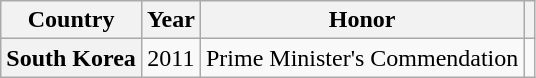<table class="wikitable plainrowheaders sortable" style="margin-right: 0;">
<tr>
<th scope="col">Country</th>
<th scope="col">Year</th>
<th scope="col">Honor</th>
<th scope="col" class="unsortable"></th>
</tr>
<tr>
<th scope="row">South Korea</th>
<td style="text-align:center">2011</td>
<td>Prime Minister's Commendation</td>
<td style="text-align:center"></td>
</tr>
</table>
